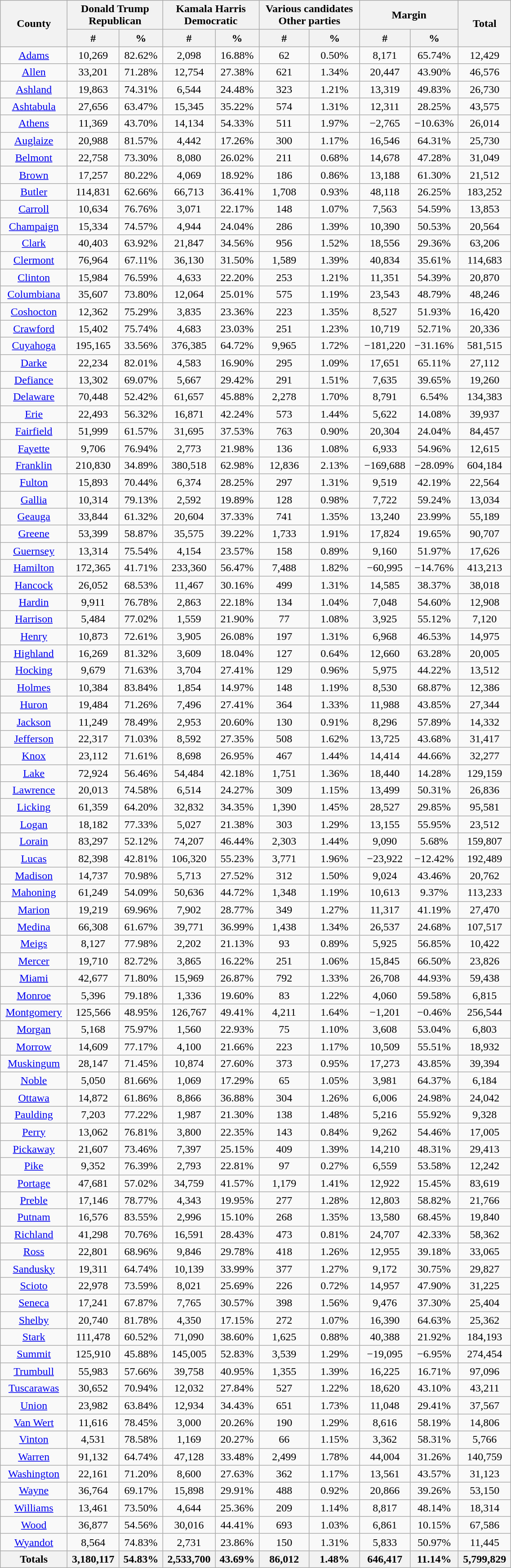<table width="60%" class="wikitable sortable">
<tr>
<th rowspan="2">County</th>
<th colspan="2">Donald Trump<br>Republican</th>
<th colspan="2">Kamala Harris<br>Democratic</th>
<th colspan="2">Various candidates<br>Other parties</th>
<th colspan="2">Margin</th>
<th rowspan="2">Total</th>
</tr>
<tr>
<th style="text-align:center;" data-sort-type="number">#</th>
<th style="text-align:center;" data-sort-type="number">%</th>
<th style="text-align:center;" data-sort-type="number">#</th>
<th style="text-align:center;" data-sort-type="number">%</th>
<th style="text-align:center;" data-sort-type="number">#</th>
<th style="text-align:center;" data-sort-type="number">%</th>
<th style="text-align:center;" data-sort-type="number">#</th>
<th style="text-align:center;" data-sort-type="number">%</th>
</tr>
<tr style="text-align:center;">
<td><a href='#'>Adams</a></td>
<td>10,269</td>
<td>82.62%</td>
<td>2,098</td>
<td>16.88%</td>
<td>62</td>
<td>0.50%</td>
<td>8,171</td>
<td>65.74%</td>
<td>12,429</td>
</tr>
<tr style="text-align:center;">
<td><a href='#'>Allen</a></td>
<td>33,201</td>
<td>71.28%</td>
<td>12,754</td>
<td>27.38%</td>
<td>621</td>
<td>1.34%</td>
<td>20,447</td>
<td>43.90%</td>
<td>46,576</td>
</tr>
<tr style="text-align:center;">
<td><a href='#'>Ashland</a></td>
<td>19,863</td>
<td>74.31%</td>
<td>6,544</td>
<td>24.48%</td>
<td>323</td>
<td>1.21%</td>
<td>13,319</td>
<td>49.83%</td>
<td>26,730</td>
</tr>
<tr style="text-align:center;">
<td><a href='#'>Ashtabula</a></td>
<td>27,656</td>
<td>63.47%</td>
<td>15,345</td>
<td>35.22%</td>
<td>574</td>
<td>1.31%</td>
<td>12,311</td>
<td>28.25%</td>
<td>43,575</td>
</tr>
<tr style="text-align:center;">
<td><a href='#'>Athens</a></td>
<td>11,369</td>
<td>43.70%</td>
<td>14,134</td>
<td>54.33%</td>
<td>511</td>
<td>1.97%</td>
<td>−2,765</td>
<td>−10.63%</td>
<td>26,014</td>
</tr>
<tr style="text-align:center;">
<td><a href='#'>Auglaize</a></td>
<td>20,988</td>
<td>81.57%</td>
<td>4,442</td>
<td>17.26%</td>
<td>300</td>
<td>1.17%</td>
<td>16,546</td>
<td>64.31%</td>
<td>25,730</td>
</tr>
<tr style="text-align:center;">
<td><a href='#'>Belmont</a></td>
<td>22,758</td>
<td>73.30%</td>
<td>8,080</td>
<td>26.02%</td>
<td>211</td>
<td>0.68%</td>
<td>14,678</td>
<td>47.28%</td>
<td>31,049</td>
</tr>
<tr style="text-align:center;">
<td><a href='#'>Brown</a></td>
<td>17,257</td>
<td>80.22%</td>
<td>4,069</td>
<td>18.92%</td>
<td>186</td>
<td>0.86%</td>
<td>13,188</td>
<td>61.30%</td>
<td>21,512</td>
</tr>
<tr style="text-align:center;">
<td><a href='#'>Butler</a></td>
<td>114,831</td>
<td>62.66%</td>
<td>66,713</td>
<td>36.41%</td>
<td>1,708</td>
<td>0.93%</td>
<td>48,118</td>
<td>26.25%</td>
<td>183,252</td>
</tr>
<tr style="text-align:center;">
<td><a href='#'>Carroll</a></td>
<td>10,634</td>
<td>76.76%</td>
<td>3,071</td>
<td>22.17%</td>
<td>148</td>
<td>1.07%</td>
<td>7,563</td>
<td>54.59%</td>
<td>13,853</td>
</tr>
<tr style="text-align:center;">
<td><a href='#'>Champaign</a></td>
<td>15,334</td>
<td>74.57%</td>
<td>4,944</td>
<td>24.04%</td>
<td>286</td>
<td>1.39%</td>
<td>10,390</td>
<td>50.53%</td>
<td>20,564</td>
</tr>
<tr style="text-align:center;">
<td><a href='#'>Clark</a></td>
<td>40,403</td>
<td>63.92%</td>
<td>21,847</td>
<td>34.56%</td>
<td>956</td>
<td>1.52%</td>
<td>18,556</td>
<td>29.36%</td>
<td>63,206</td>
</tr>
<tr style="text-align:center;">
<td><a href='#'>Clermont</a></td>
<td>76,964</td>
<td>67.11%</td>
<td>36,130</td>
<td>31.50%</td>
<td>1,589</td>
<td>1.39%</td>
<td>40,834</td>
<td>35.61%</td>
<td>114,683</td>
</tr>
<tr style="text-align:center;">
<td><a href='#'>Clinton</a></td>
<td>15,984</td>
<td>76.59%</td>
<td>4,633</td>
<td>22.20%</td>
<td>253</td>
<td>1.21%</td>
<td>11,351</td>
<td>54.39%</td>
<td>20,870</td>
</tr>
<tr style="text-align:center;">
<td><a href='#'>Columbiana</a></td>
<td>35,607</td>
<td>73.80%</td>
<td>12,064</td>
<td>25.01%</td>
<td>575</td>
<td>1.19%</td>
<td>23,543</td>
<td>48.79%</td>
<td>48,246</td>
</tr>
<tr style="text-align:center;">
<td><a href='#'>Coshocton</a></td>
<td>12,362</td>
<td>75.29%</td>
<td>3,835</td>
<td>23.36%</td>
<td>223</td>
<td>1.35%</td>
<td>8,527</td>
<td>51.93%</td>
<td>16,420</td>
</tr>
<tr style="text-align:center;">
<td><a href='#'>Crawford</a></td>
<td>15,402</td>
<td>75.74%</td>
<td>4,683</td>
<td>23.03%</td>
<td>251</td>
<td>1.23%</td>
<td>10,719</td>
<td>52.71%</td>
<td>20,336</td>
</tr>
<tr style="text-align:center;">
<td><a href='#'>Cuyahoga</a></td>
<td>195,165</td>
<td>33.56%</td>
<td>376,385</td>
<td>64.72%</td>
<td>9,965</td>
<td>1.72%</td>
<td>−181,220</td>
<td>−31.16%</td>
<td>581,515</td>
</tr>
<tr style="text-align:center;">
<td><a href='#'>Darke</a></td>
<td>22,234</td>
<td>82.01%</td>
<td>4,583</td>
<td>16.90%</td>
<td>295</td>
<td>1.09%</td>
<td>17,651</td>
<td>65.11%</td>
<td>27,112</td>
</tr>
<tr style="text-align:center;">
<td><a href='#'>Defiance</a></td>
<td>13,302</td>
<td>69.07%</td>
<td>5,667</td>
<td>29.42%</td>
<td>291</td>
<td>1.51%</td>
<td>7,635</td>
<td>39.65%</td>
<td>19,260</td>
</tr>
<tr style="text-align:center;">
<td><a href='#'>Delaware</a></td>
<td>70,448</td>
<td>52.42%</td>
<td>61,657</td>
<td>45.88%</td>
<td>2,278</td>
<td>1.70%</td>
<td>8,791</td>
<td>6.54%</td>
<td>134,383</td>
</tr>
<tr style="text-align:center;">
<td><a href='#'>Erie</a></td>
<td>22,493</td>
<td>56.32%</td>
<td>16,871</td>
<td>42.24%</td>
<td>573</td>
<td>1.44%</td>
<td>5,622</td>
<td>14.08%</td>
<td>39,937</td>
</tr>
<tr style="text-align:center;">
<td><a href='#'>Fairfield</a></td>
<td>51,999</td>
<td>61.57%</td>
<td>31,695</td>
<td>37.53%</td>
<td>763</td>
<td>0.90%</td>
<td>20,304</td>
<td>24.04%</td>
<td>84,457</td>
</tr>
<tr style="text-align:center;">
<td><a href='#'>Fayette</a></td>
<td>9,706</td>
<td>76.94%</td>
<td>2,773</td>
<td>21.98%</td>
<td>136</td>
<td>1.08%</td>
<td>6,933</td>
<td>54.96%</td>
<td>12,615</td>
</tr>
<tr style="text-align:center;">
<td><a href='#'>Franklin</a></td>
<td>210,830</td>
<td>34.89%</td>
<td>380,518</td>
<td>62.98%</td>
<td>12,836</td>
<td>2.13%</td>
<td>−169,688</td>
<td>−28.09%</td>
<td>604,184</td>
</tr>
<tr style="text-align:center;">
<td><a href='#'>Fulton</a></td>
<td>15,893</td>
<td>70.44%</td>
<td>6,374</td>
<td>28.25%</td>
<td>297</td>
<td>1.31%</td>
<td>9,519</td>
<td>42.19%</td>
<td>22,564</td>
</tr>
<tr style="text-align:center;">
<td><a href='#'>Gallia</a></td>
<td>10,314</td>
<td>79.13%</td>
<td>2,592</td>
<td>19.89%</td>
<td>128</td>
<td>0.98%</td>
<td>7,722</td>
<td>59.24%</td>
<td>13,034</td>
</tr>
<tr style="text-align:center;">
<td><a href='#'>Geauga</a></td>
<td>33,844</td>
<td>61.32%</td>
<td>20,604</td>
<td>37.33%</td>
<td>741</td>
<td>1.35%</td>
<td>13,240</td>
<td>23.99%</td>
<td>55,189</td>
</tr>
<tr style="text-align:center;">
<td><a href='#'>Greene</a></td>
<td>53,399</td>
<td>58.87%</td>
<td>35,575</td>
<td>39.22%</td>
<td>1,733</td>
<td>1.91%</td>
<td>17,824</td>
<td>19.65%</td>
<td>90,707</td>
</tr>
<tr style="text-align:center;">
<td><a href='#'>Guernsey</a></td>
<td>13,314</td>
<td>75.54%</td>
<td>4,154</td>
<td>23.57%</td>
<td>158</td>
<td>0.89%</td>
<td>9,160</td>
<td>51.97%</td>
<td>17,626</td>
</tr>
<tr style="text-align:center;">
<td><a href='#'>Hamilton</a></td>
<td>172,365</td>
<td>41.71%</td>
<td>233,360</td>
<td>56.47%</td>
<td>7,488</td>
<td>1.82%</td>
<td>−60,995</td>
<td>−14.76%</td>
<td>413,213</td>
</tr>
<tr style="text-align:center;">
<td><a href='#'>Hancock</a></td>
<td>26,052</td>
<td>68.53%</td>
<td>11,467</td>
<td>30.16%</td>
<td>499</td>
<td>1.31%</td>
<td>14,585</td>
<td>38.37%</td>
<td>38,018</td>
</tr>
<tr style="text-align:center;">
<td><a href='#'>Hardin</a></td>
<td>9,911</td>
<td>76.78%</td>
<td>2,863</td>
<td>22.18%</td>
<td>134</td>
<td>1.04%</td>
<td>7,048</td>
<td>54.60%</td>
<td>12,908</td>
</tr>
<tr style="text-align:center;">
<td><a href='#'>Harrison</a></td>
<td>5,484</td>
<td>77.02%</td>
<td>1,559</td>
<td>21.90%</td>
<td>77</td>
<td>1.08%</td>
<td>3,925</td>
<td>55.12%</td>
<td>7,120</td>
</tr>
<tr style="text-align:center;">
<td><a href='#'>Henry</a></td>
<td>10,873</td>
<td>72.61%</td>
<td>3,905</td>
<td>26.08%</td>
<td>197</td>
<td>1.31%</td>
<td>6,968</td>
<td>46.53%</td>
<td>14,975</td>
</tr>
<tr style="text-align:center;">
<td><a href='#'>Highland</a></td>
<td>16,269</td>
<td>81.32%</td>
<td>3,609</td>
<td>18.04%</td>
<td>127</td>
<td>0.64%</td>
<td>12,660</td>
<td>63.28%</td>
<td>20,005</td>
</tr>
<tr style="text-align:center;">
<td><a href='#'>Hocking</a></td>
<td>9,679</td>
<td>71.63%</td>
<td>3,704</td>
<td>27.41%</td>
<td>129</td>
<td>0.96%</td>
<td>5,975</td>
<td>44.22%</td>
<td>13,512</td>
</tr>
<tr style="text-align:center;">
<td><a href='#'>Holmes</a></td>
<td>10,384</td>
<td>83.84%</td>
<td>1,854</td>
<td>14.97%</td>
<td>148</td>
<td>1.19%</td>
<td>8,530</td>
<td>68.87%</td>
<td>12,386</td>
</tr>
<tr style="text-align:center;">
<td><a href='#'>Huron</a></td>
<td>19,484</td>
<td>71.26%</td>
<td>7,496</td>
<td>27.41%</td>
<td>364</td>
<td>1.33%</td>
<td>11,988</td>
<td>43.85%</td>
<td>27,344</td>
</tr>
<tr style="text-align:center;">
<td><a href='#'>Jackson</a></td>
<td>11,249</td>
<td>78.49%</td>
<td>2,953</td>
<td>20.60%</td>
<td>130</td>
<td>0.91%</td>
<td>8,296</td>
<td>57.89%</td>
<td>14,332</td>
</tr>
<tr style="text-align:center;">
<td><a href='#'>Jefferson</a></td>
<td>22,317</td>
<td>71.03%</td>
<td>8,592</td>
<td>27.35%</td>
<td>508</td>
<td>1.62%</td>
<td>13,725</td>
<td>43.68%</td>
<td>31,417</td>
</tr>
<tr style="text-align:center;">
<td><a href='#'>Knox</a></td>
<td>23,112</td>
<td>71.61%</td>
<td>8,698</td>
<td>26.95%</td>
<td>467</td>
<td>1.44%</td>
<td>14,414</td>
<td>44.66%</td>
<td>32,277</td>
</tr>
<tr style="text-align:center;">
<td><a href='#'>Lake</a></td>
<td>72,924</td>
<td>56.46%</td>
<td>54,484</td>
<td>42.18%</td>
<td>1,751</td>
<td>1.36%</td>
<td>18,440</td>
<td>14.28%</td>
<td>129,159</td>
</tr>
<tr style="text-align:center;">
<td><a href='#'>Lawrence</a></td>
<td>20,013</td>
<td>74.58%</td>
<td>6,514</td>
<td>24.27%</td>
<td>309</td>
<td>1.15%</td>
<td>13,499</td>
<td>50.31%</td>
<td>26,836</td>
</tr>
<tr style="text-align:center;">
<td><a href='#'>Licking</a></td>
<td>61,359</td>
<td>64.20%</td>
<td>32,832</td>
<td>34.35%</td>
<td>1,390</td>
<td>1.45%</td>
<td>28,527</td>
<td>29.85%</td>
<td>95,581</td>
</tr>
<tr style="text-align:center;">
<td><a href='#'>Logan</a></td>
<td>18,182</td>
<td>77.33%</td>
<td>5,027</td>
<td>21.38%</td>
<td>303</td>
<td>1.29%</td>
<td>13,155</td>
<td>55.95%</td>
<td>23,512</td>
</tr>
<tr style="text-align:center;">
<td><a href='#'>Lorain</a></td>
<td>83,297</td>
<td>52.12%</td>
<td>74,207</td>
<td>46.44%</td>
<td>2,303</td>
<td>1.44%</td>
<td>9,090</td>
<td>5.68%</td>
<td>159,807</td>
</tr>
<tr style="text-align:center;">
<td><a href='#'>Lucas</a></td>
<td>82,398</td>
<td>42.81%</td>
<td>106,320</td>
<td>55.23%</td>
<td>3,771</td>
<td>1.96%</td>
<td>−23,922</td>
<td>−12.42%</td>
<td>192,489</td>
</tr>
<tr style="text-align:center;">
<td><a href='#'>Madison</a></td>
<td>14,737</td>
<td>70.98%</td>
<td>5,713</td>
<td>27.52%</td>
<td>312</td>
<td>1.50%</td>
<td>9,024</td>
<td>43.46%</td>
<td>20,762</td>
</tr>
<tr style="text-align:center;">
<td><a href='#'>Mahoning</a></td>
<td>61,249</td>
<td>54.09%</td>
<td>50,636</td>
<td>44.72%</td>
<td>1,348</td>
<td>1.19%</td>
<td>10,613</td>
<td>9.37%</td>
<td>113,233</td>
</tr>
<tr style="text-align:center;">
<td><a href='#'>Marion</a></td>
<td>19,219</td>
<td>69.96%</td>
<td>7,902</td>
<td>28.77%</td>
<td>349</td>
<td>1.27%</td>
<td>11,317</td>
<td>41.19%</td>
<td>27,470</td>
</tr>
<tr style="text-align:center;">
<td><a href='#'>Medina</a></td>
<td>66,308</td>
<td>61.67%</td>
<td>39,771</td>
<td>36.99%</td>
<td>1,438</td>
<td>1.34%</td>
<td>26,537</td>
<td>24.68%</td>
<td>107,517</td>
</tr>
<tr style="text-align:center;">
<td><a href='#'>Meigs</a></td>
<td>8,127</td>
<td>77.98%</td>
<td>2,202</td>
<td>21.13%</td>
<td>93</td>
<td>0.89%</td>
<td>5,925</td>
<td>56.85%</td>
<td>10,422</td>
</tr>
<tr style="text-align:center;">
<td><a href='#'>Mercer</a></td>
<td>19,710</td>
<td>82.72%</td>
<td>3,865</td>
<td>16.22%</td>
<td>251</td>
<td>1.06%</td>
<td>15,845</td>
<td>66.50%</td>
<td>23,826</td>
</tr>
<tr style="text-align:center;">
<td><a href='#'>Miami</a></td>
<td>42,677</td>
<td>71.80%</td>
<td>15,969</td>
<td>26.87%</td>
<td>792</td>
<td>1.33%</td>
<td>26,708</td>
<td>44.93%</td>
<td>59,438</td>
</tr>
<tr style="text-align:center;">
<td><a href='#'>Monroe</a></td>
<td>5,396</td>
<td>79.18%</td>
<td>1,336</td>
<td>19.60%</td>
<td>83</td>
<td>1.22%</td>
<td>4,060</td>
<td>59.58%</td>
<td>6,815</td>
</tr>
<tr style="text-align:center;">
<td><a href='#'>Montgomery</a></td>
<td>125,566</td>
<td>48.95%</td>
<td>126,767</td>
<td>49.41%</td>
<td>4,211</td>
<td>1.64%</td>
<td>−1,201</td>
<td>−0.46%</td>
<td>256,544</td>
</tr>
<tr style="text-align:center;">
<td><a href='#'>Morgan</a></td>
<td>5,168</td>
<td>75.97%</td>
<td>1,560</td>
<td>22.93%</td>
<td>75</td>
<td>1.10%</td>
<td>3,608</td>
<td>53.04%</td>
<td>6,803</td>
</tr>
<tr style="text-align:center;">
<td><a href='#'>Morrow</a></td>
<td>14,609</td>
<td>77.17%</td>
<td>4,100</td>
<td>21.66%</td>
<td>223</td>
<td>1.17%</td>
<td>10,509</td>
<td>55.51%</td>
<td>18,932</td>
</tr>
<tr style="text-align:center;">
<td><a href='#'>Muskingum</a></td>
<td>28,147</td>
<td>71.45%</td>
<td>10,874</td>
<td>27.60%</td>
<td>373</td>
<td>0.95%</td>
<td>17,273</td>
<td>43.85%</td>
<td>39,394</td>
</tr>
<tr style="text-align:center;">
<td><a href='#'>Noble</a></td>
<td>5,050</td>
<td>81.66%</td>
<td>1,069</td>
<td>17.29%</td>
<td>65</td>
<td>1.05%</td>
<td>3,981</td>
<td>64.37%</td>
<td>6,184</td>
</tr>
<tr style="text-align:center;">
<td><a href='#'>Ottawa</a></td>
<td>14,872</td>
<td>61.86%</td>
<td>8,866</td>
<td>36.88%</td>
<td>304</td>
<td>1.26%</td>
<td>6,006</td>
<td>24.98%</td>
<td>24,042</td>
</tr>
<tr style="text-align:center;">
<td><a href='#'>Paulding</a></td>
<td>7,203</td>
<td>77.22%</td>
<td>1,987</td>
<td>21.30%</td>
<td>138</td>
<td>1.48%</td>
<td>5,216</td>
<td>55.92%</td>
<td>9,328</td>
</tr>
<tr style="text-align:center;">
<td><a href='#'>Perry</a></td>
<td>13,062</td>
<td>76.81%</td>
<td>3,800</td>
<td>22.35%</td>
<td>143</td>
<td>0.84%</td>
<td>9,262</td>
<td>54.46%</td>
<td>17,005</td>
</tr>
<tr style="text-align:center;">
<td><a href='#'>Pickaway</a></td>
<td>21,607</td>
<td>73.46%</td>
<td>7,397</td>
<td>25.15%</td>
<td>409</td>
<td>1.39%</td>
<td>14,210</td>
<td>48.31%</td>
<td>29,413</td>
</tr>
<tr style="text-align:center;">
<td><a href='#'>Pike</a></td>
<td>9,352</td>
<td>76.39%</td>
<td>2,793</td>
<td>22.81%</td>
<td>97</td>
<td>0.27%</td>
<td>6,559</td>
<td>53.58%</td>
<td>12,242</td>
</tr>
<tr style="text-align:center;">
<td><a href='#'>Portage</a></td>
<td>47,681</td>
<td>57.02%</td>
<td>34,759</td>
<td>41.57%</td>
<td>1,179</td>
<td>1.41%</td>
<td>12,922</td>
<td>15.45%</td>
<td>83,619</td>
</tr>
<tr style="text-align:center;">
<td><a href='#'>Preble</a></td>
<td>17,146</td>
<td>78.77%</td>
<td>4,343</td>
<td>19.95%</td>
<td>277</td>
<td>1.28%</td>
<td>12,803</td>
<td>58.82%</td>
<td>21,766</td>
</tr>
<tr style="text-align:center;">
<td><a href='#'>Putnam</a></td>
<td>16,576</td>
<td>83.55%</td>
<td>2,996</td>
<td>15.10%</td>
<td>268</td>
<td>1.35%</td>
<td>13,580</td>
<td>68.45%</td>
<td>19,840</td>
</tr>
<tr style="text-align:center;">
<td><a href='#'>Richland</a></td>
<td>41,298</td>
<td>70.76%</td>
<td>16,591</td>
<td>28.43%</td>
<td>473</td>
<td>0.81%</td>
<td>24,707</td>
<td>42.33%</td>
<td>58,362</td>
</tr>
<tr style="text-align:center;">
<td><a href='#'>Ross</a></td>
<td>22,801</td>
<td>68.96%</td>
<td>9,846</td>
<td>29.78%</td>
<td>418</td>
<td>1.26%</td>
<td>12,955</td>
<td>39.18%</td>
<td>33,065</td>
</tr>
<tr style="text-align:center;">
<td><a href='#'>Sandusky</a></td>
<td>19,311</td>
<td>64.74%</td>
<td>10,139</td>
<td>33.99%</td>
<td>377</td>
<td>1.27%</td>
<td>9,172</td>
<td>30.75%</td>
<td>29,827</td>
</tr>
<tr style="text-align:center;">
<td><a href='#'>Scioto</a></td>
<td>22,978</td>
<td>73.59%</td>
<td>8,021</td>
<td>25.69%</td>
<td>226</td>
<td>0.72%</td>
<td>14,957</td>
<td>47.90%</td>
<td>31,225</td>
</tr>
<tr style="text-align:center;">
<td><a href='#'>Seneca</a></td>
<td>17,241</td>
<td>67.87%</td>
<td>7,765</td>
<td>30.57%</td>
<td>398</td>
<td>1.56%</td>
<td>9,476</td>
<td>37.30%</td>
<td>25,404</td>
</tr>
<tr style="text-align:center;">
<td><a href='#'>Shelby</a></td>
<td>20,740</td>
<td>81.78%</td>
<td>4,350</td>
<td>17.15%</td>
<td>272</td>
<td>1.07%</td>
<td>16,390</td>
<td>64.63%</td>
<td>25,362</td>
</tr>
<tr style="text-align:center;">
<td><a href='#'>Stark</a></td>
<td>111,478</td>
<td>60.52%</td>
<td>71,090</td>
<td>38.60%</td>
<td>1,625</td>
<td>0.88%</td>
<td>40,388</td>
<td>21.92%</td>
<td>184,193</td>
</tr>
<tr style="text-align:center;">
<td><a href='#'>Summit</a></td>
<td>125,910</td>
<td>45.88%</td>
<td>145,005</td>
<td>52.83%</td>
<td>3,539</td>
<td>1.29%</td>
<td>−19,095</td>
<td>−6.95%</td>
<td>274,454</td>
</tr>
<tr style="text-align:center;">
<td><a href='#'>Trumbull</a></td>
<td>55,983</td>
<td>57.66%</td>
<td>39,758</td>
<td>40.95%</td>
<td>1,355</td>
<td>1.39%</td>
<td>16,225</td>
<td>16.71%</td>
<td>97,096</td>
</tr>
<tr style="text-align:center;">
<td><a href='#'>Tuscarawas</a></td>
<td>30,652</td>
<td>70.94%</td>
<td>12,032</td>
<td>27.84%</td>
<td>527</td>
<td>1.22%</td>
<td>18,620</td>
<td>43.10%</td>
<td>43,211</td>
</tr>
<tr style="text-align:center;">
<td><a href='#'>Union</a></td>
<td>23,982</td>
<td>63.84%</td>
<td>12,934</td>
<td>34.43%</td>
<td>651</td>
<td>1.73%</td>
<td>11,048</td>
<td>29.41%</td>
<td>37,567</td>
</tr>
<tr style="text-align:center;">
<td><a href='#'>Van Wert</a></td>
<td>11,616</td>
<td>78.45%</td>
<td>3,000</td>
<td>20.26%</td>
<td>190</td>
<td>1.29%</td>
<td>8,616</td>
<td>58.19%</td>
<td>14,806</td>
</tr>
<tr style="text-align:center;">
<td><a href='#'>Vinton</a></td>
<td>4,531</td>
<td>78.58%</td>
<td>1,169</td>
<td>20.27%</td>
<td>66</td>
<td>1.15%</td>
<td>3,362</td>
<td>58.31%</td>
<td>5,766</td>
</tr>
<tr style="text-align:center;">
<td><a href='#'>Warren</a></td>
<td>91,132</td>
<td>64.74%</td>
<td>47,128</td>
<td>33.48%</td>
<td>2,499</td>
<td>1.78%</td>
<td>44,004</td>
<td>31.26%</td>
<td>140,759</td>
</tr>
<tr style="text-align:center;">
<td><a href='#'>Washington</a></td>
<td>22,161</td>
<td>71.20%</td>
<td>8,600</td>
<td>27.63%</td>
<td>362</td>
<td>1.17%</td>
<td>13,561</td>
<td>43.57%</td>
<td>31,123</td>
</tr>
<tr style="text-align:center;">
<td><a href='#'>Wayne</a></td>
<td>36,764</td>
<td>69.17%</td>
<td>15,898</td>
<td>29.91%</td>
<td>488</td>
<td>0.92%</td>
<td>20,866</td>
<td>39.26%</td>
<td>53,150</td>
</tr>
<tr style="text-align:center;">
<td><a href='#'>Williams</a></td>
<td>13,461</td>
<td>73.50%</td>
<td>4,644</td>
<td>25.36%</td>
<td>209</td>
<td>1.14%</td>
<td>8,817</td>
<td>48.14%</td>
<td>18,314</td>
</tr>
<tr style="text-align:center;">
<td><a href='#'>Wood</a></td>
<td>36,877</td>
<td>54.56%</td>
<td>30,016</td>
<td>44.41%</td>
<td>693</td>
<td>1.03%</td>
<td>6,861</td>
<td>10.15%</td>
<td>67,586</td>
</tr>
<tr style="text-align:center;">
<td><a href='#'>Wyandot</a></td>
<td>8,564</td>
<td>74.83%</td>
<td>2,731</td>
<td>23.86%</td>
<td>150</td>
<td>1.31%</td>
<td>5,833</td>
<td>50.97%</td>
<td>11,445</td>
</tr>
<tr>
<th>Totals</th>
<th>3,180,117</th>
<th>54.83%</th>
<th>2,533,700</th>
<th>43.69%</th>
<th>86,012</th>
<th>1.48%</th>
<th>646,417</th>
<th>11.14%</th>
<th>5,799,829</th>
</tr>
</table>
